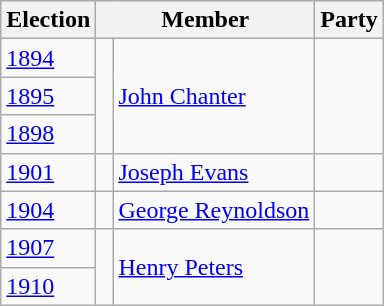<table class="wikitable">
<tr>
<th>Election</th>
<th colspan="2">Member</th>
<th>Party</th>
</tr>
<tr>
<td><a href='#'>1894</a></td>
<td rowspan="3" > </td>
<td rowspan="3"><a href='#'>John Chanter</a></td>
<td rowspan="3"></td>
</tr>
<tr>
<td><a href='#'>1895</a></td>
</tr>
<tr>
<td><a href='#'>1898</a></td>
</tr>
<tr>
<td><a href='#'>1901</a></td>
<td> </td>
<td><a href='#'>Joseph Evans</a></td>
<td></td>
</tr>
<tr>
<td><a href='#'>1904</a></td>
<td> </td>
<td><a href='#'>George Reynoldson</a></td>
<td></td>
</tr>
<tr>
<td><a href='#'>1907</a></td>
<td rowspan="2" > </td>
<td rowspan="2"><a href='#'>Henry Peters</a></td>
<td rowspan="2"></td>
</tr>
<tr>
<td><a href='#'>1910</a></td>
</tr>
</table>
